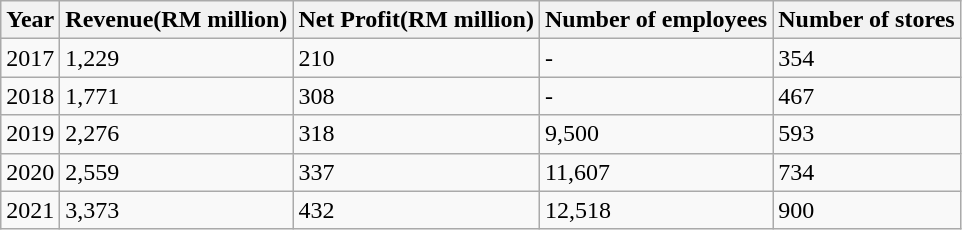<table class="wikitable">
<tr>
<th>Year</th>
<th>Revenue(RM million)</th>
<th>Net Profit(RM million)</th>
<th>Number of employees</th>
<th>Number of stores</th>
</tr>
<tr>
<td>2017</td>
<td>1,229</td>
<td>210</td>
<td>-</td>
<td>354</td>
</tr>
<tr>
<td>2018</td>
<td>1,771</td>
<td>308</td>
<td>-</td>
<td>467</td>
</tr>
<tr>
<td>2019</td>
<td>2,276</td>
<td>318</td>
<td>9,500</td>
<td>593</td>
</tr>
<tr>
<td>2020</td>
<td>2,559</td>
<td>337</td>
<td>11,607</td>
<td>734</td>
</tr>
<tr>
<td>2021</td>
<td>3,373</td>
<td>432</td>
<td>12,518</td>
<td>900</td>
</tr>
</table>
